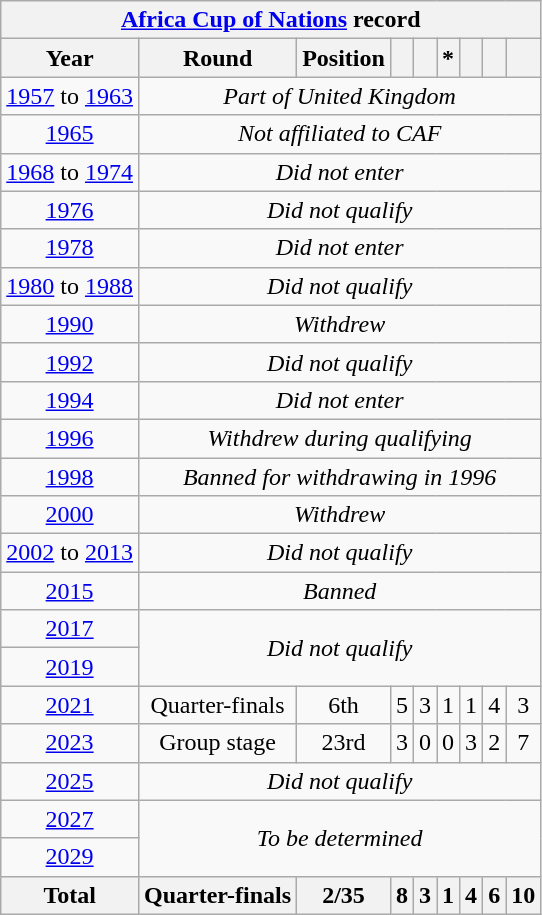<table class="wikitable" style="text-align: center;">
<tr>
<th colspan=9><a href='#'>Africa Cup of Nations</a> record</th>
</tr>
<tr>
<th>Year</th>
<th>Round</th>
<th>Position</th>
<th></th>
<th></th>
<th>*</th>
<th></th>
<th></th>
<th></th>
</tr>
<tr>
<td> <a href='#'>1957</a> to  <a href='#'>1963</a></td>
<td colspan=8><em>Part of United Kingdom</em></td>
</tr>
<tr>
<td> <a href='#'>1965</a></td>
<td colspan=8><em>Not affiliated to CAF</em></td>
</tr>
<tr>
<td> <a href='#'>1968</a> to  <a href='#'>1974</a></td>
<td colspan=8><em>Did not enter</em></td>
</tr>
<tr>
<td> <a href='#'>1976</a></td>
<td colspan=8><em>Did not qualify</em></td>
</tr>
<tr>
<td> <a href='#'>1978</a></td>
<td colspan=8><em>Did not enter</em></td>
</tr>
<tr>
<td> <a href='#'>1980</a> to  <a href='#'>1988</a></td>
<td colspan=8><em>Did not qualify</em></td>
</tr>
<tr>
<td> <a href='#'>1990</a></td>
<td colspan=8><em>Withdrew</em></td>
</tr>
<tr>
<td> <a href='#'>1992</a></td>
<td colspan=8><em>Did not qualify</em></td>
</tr>
<tr>
<td> <a href='#'>1994</a></td>
<td colspan=8><em>Did not enter</em></td>
</tr>
<tr>
<td> <a href='#'>1996</a></td>
<td colspan=8><em>Withdrew during qualifying</em></td>
</tr>
<tr>
<td> <a href='#'>1998</a></td>
<td colspan=8><em>Banned for withdrawing in 1996</em></td>
</tr>
<tr>
<td>  <a href='#'>2000</a></td>
<td colspan=8><em>Withdrew</em></td>
</tr>
<tr>
<td> <a href='#'>2002</a> to  <a href='#'>2013</a></td>
<td colspan=8><em>Did not qualify</em></td>
</tr>
<tr>
<td> <a href='#'>2015</a></td>
<td colspan=8><em>Banned</em></td>
</tr>
<tr>
<td> <a href='#'>2017</a></td>
<td colspan=8 rowspan=2><em>Did not qualify</em></td>
</tr>
<tr>
<td> <a href='#'>2019</a></td>
</tr>
<tr>
<td> <a href='#'>2021</a></td>
<td>Quarter-finals</td>
<td>6th</td>
<td>5</td>
<td>3</td>
<td>1</td>
<td>1</td>
<td>4</td>
<td>3</td>
</tr>
<tr>
<td> <a href='#'>2023</a></td>
<td>Group stage</td>
<td>23rd</td>
<td>3</td>
<td>0</td>
<td>0</td>
<td>3</td>
<td>2</td>
<td>7</td>
</tr>
<tr>
<td> <a href='#'>2025</a></td>
<td colspan=8><em>Did not qualify</em></td>
</tr>
<tr>
<td>   <a href='#'>2027</a></td>
<td colspan="8" rowspan="2"><em>To be determined</em></td>
</tr>
<tr>
<td> <a href='#'>2029</a></td>
</tr>
<tr>
<th>Total</th>
<th>Quarter-finals</th>
<th>2/35</th>
<th>8</th>
<th>3</th>
<th>1</th>
<th>4</th>
<th>6</th>
<th>10</th>
</tr>
</table>
